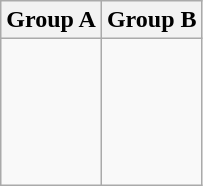<table class=wikitable>
<tr>
<th width=50%>Group A</th>
<th width=50%>Group B</th>
</tr>
<tr>
<td><br> <br>
 <br>
 <br>
 <br></td>
<td><br> <br>
 <br>
 <br>
 <br></td>
</tr>
</table>
